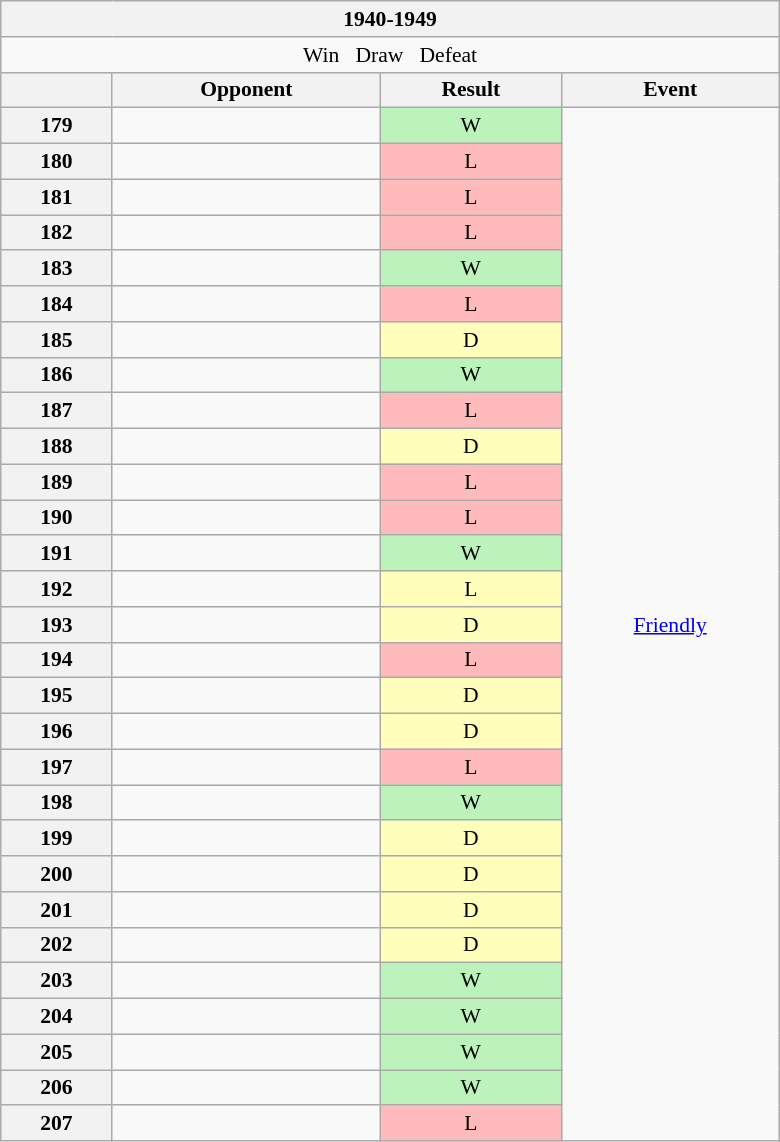<table class="wikitable collapsible" style="font-size: 90%; min-width: 520px">
<tr>
<th colspan="4" width="400">1940-1949</th>
</tr>
<tr>
<td align="center" colspan="4"> Win   Draw   Defeat</td>
</tr>
<tr>
<th></th>
<th>Opponent</th>
<th>Result</th>
<th>Event</th>
</tr>
<tr>
<th>179</th>
<td></td>
<td bgcolor="#bbf3bb" align="center">W</td>
<td rowspan="29" align="center"><a href='#'>Friendly</a></td>
</tr>
<tr>
<th>180</th>
<td></td>
<td bgcolor="#ffbbbb" align="center">L</td>
</tr>
<tr>
<th>181</th>
<td></td>
<td bgcolor="#ffbbbb" align="center">L</td>
</tr>
<tr>
<th>182</th>
<td></td>
<td bgcolor="#ffbbbb" align="center">L</td>
</tr>
<tr>
<th>183</th>
<td></td>
<td bgcolor="#bbf3bb" align="center">W</td>
</tr>
<tr>
<th>184</th>
<td></td>
<td bgcolor="#ffbbbb" align="center">L</td>
</tr>
<tr>
<th>185</th>
<td></td>
<td bgcolor="#ffffbb" align="center">D</td>
</tr>
<tr>
<th>186</th>
<td></td>
<td bgcolor="#bbf3bb" align="center">W</td>
</tr>
<tr>
<th>187</th>
<td></td>
<td bgcolor="#ffbbbb" align="center">L</td>
</tr>
<tr>
<th>188</th>
<td></td>
<td bgcolor="#ffffbb" align="center">D</td>
</tr>
<tr>
<th>189</th>
<td></td>
<td bgcolor="#ffbbbb" align="center">L</td>
</tr>
<tr>
<th>190</th>
<td></td>
<td bgcolor="#ffbbbb" align="center">L</td>
</tr>
<tr>
<th>191</th>
<td></td>
<td bgcolor="#bbf3bb" align="center">W</td>
</tr>
<tr>
<th>192</th>
<td></td>
<td bgcolor="#ffffbb" align="center">L</td>
</tr>
<tr>
<th>193</th>
<td></td>
<td bgcolor="#ffffbb" align="center">D</td>
</tr>
<tr>
<th>194</th>
<td></td>
<td bgcolor="#ffbbbb" align="center">L</td>
</tr>
<tr>
<th>195</th>
<td></td>
<td bgcolor="#ffffbb" align="center">D</td>
</tr>
<tr>
<th>196</th>
<td></td>
<td bgcolor="#ffffbb" align="center">D</td>
</tr>
<tr>
<th>197</th>
<td></td>
<td bgcolor="#ffbbbb" align="center">L</td>
</tr>
<tr>
<th>198</th>
<td></td>
<td bgcolor="#bbf3bb" align="center">W</td>
</tr>
<tr>
<th>199</th>
<td></td>
<td bgcolor="#ffffbb" align="center">D</td>
</tr>
<tr>
<th>200</th>
<td></td>
<td bgcolor="#ffffbb" align="center">D</td>
</tr>
<tr>
<th>201</th>
<td></td>
<td bgcolor="#ffffbb" align="center">D</td>
</tr>
<tr>
<th>202</th>
<td></td>
<td bgcolor="#ffffbb" align="center">D</td>
</tr>
<tr>
<th>203</th>
<td></td>
<td bgcolor="#bbf3bb" align="center">W</td>
</tr>
<tr>
<th>204</th>
<td></td>
<td bgcolor="#bbf3bb" align="center">W</td>
</tr>
<tr>
<th>205</th>
<td></td>
<td bgcolor="#bbf3bb" align="center">W</td>
</tr>
<tr>
<th>206</th>
<td></td>
<td bgcolor="#bbf3bb" align="center">W</td>
</tr>
<tr>
<th>207</th>
<td></td>
<td bgcolor="#ffbbbb" align="center">L</td>
</tr>
</table>
